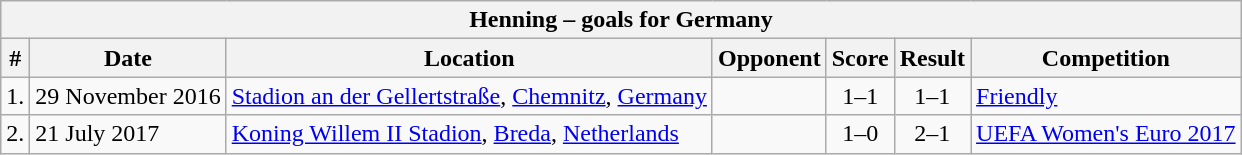<table class="wikitable">
<tr>
<th colspan="7"><strong>Henning – goals for Germany</strong></th>
</tr>
<tr>
<th>#</th>
<th>Date</th>
<th>Location</th>
<th>Opponent</th>
<th>Score</th>
<th>Result</th>
<th>Competition</th>
</tr>
<tr>
<td align=center>1.</td>
<td>29 November 2016</td>
<td><a href='#'>Stadion an der Gellertstraße</a>, <a href='#'>Chemnitz</a>, <a href='#'>Germany</a></td>
<td></td>
<td align=center>1–1</td>
<td align=center>1–1</td>
<td><a href='#'>Friendly</a></td>
</tr>
<tr>
<td align=center>2.</td>
<td>21 July 2017</td>
<td><a href='#'>Koning Willem II Stadion</a>, <a href='#'>Breda</a>, <a href='#'>Netherlands</a></td>
<td></td>
<td align=center>1–0</td>
<td align=center>2–1</td>
<td><a href='#'>UEFA Women's Euro 2017</a></td>
</tr>
</table>
